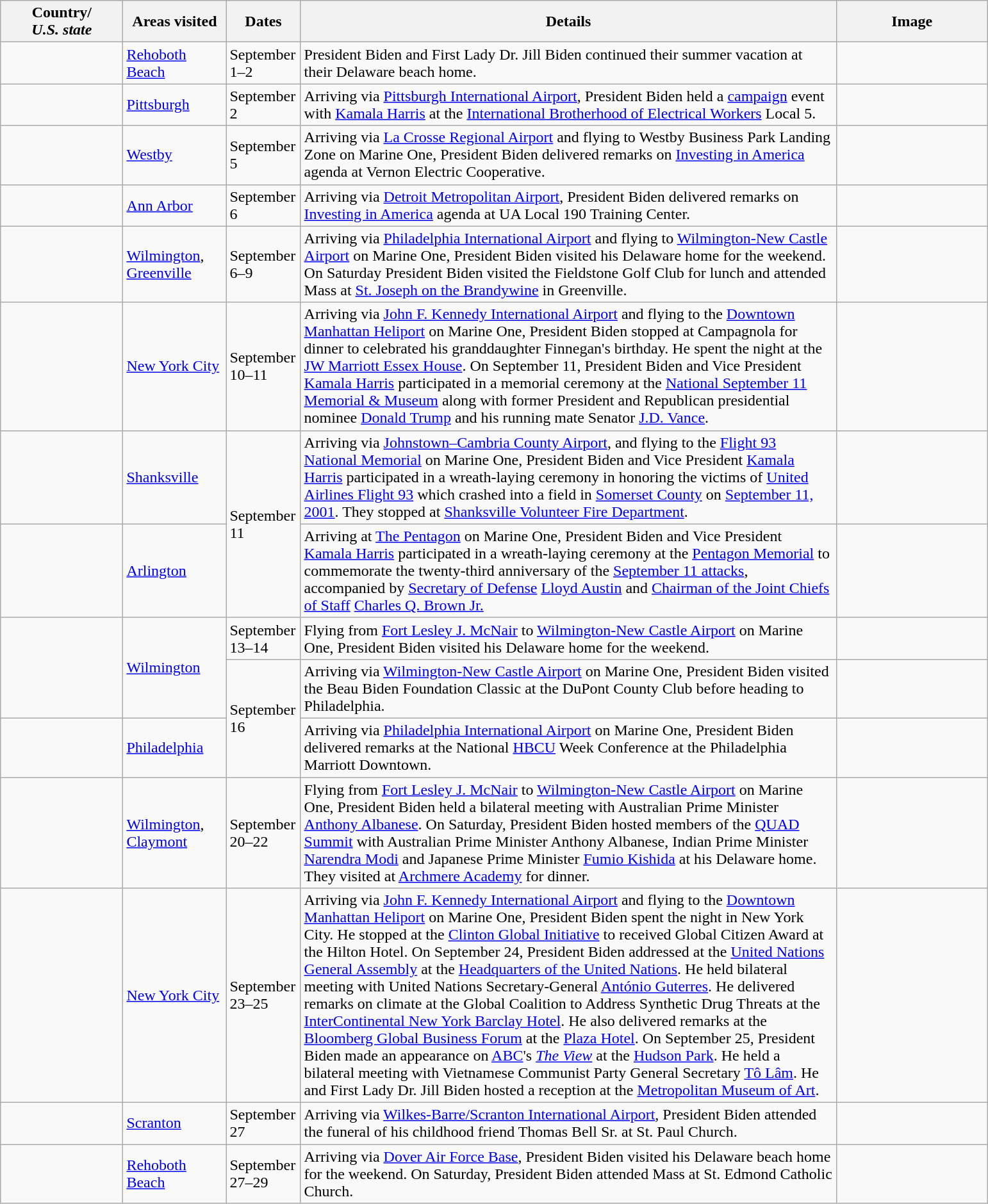<table class="wikitable" style="margin: 1em auto 1em auto">
<tr>
<th width=120>Country/<br><em>U.S. state</em></th>
<th width=100>Areas visited</th>
<th width=70>Dates</th>
<th width=550>Details</th>
<th width=150>Image</th>
</tr>
<tr>
<td></td>
<td><a href='#'>Rehoboth Beach</a></td>
<td>September 1–2</td>
<td>President Biden and First Lady Dr. Jill Biden continued their summer vacation at their Delaware beach home.</td>
<td></td>
</tr>
<tr>
<td></td>
<td><a href='#'>Pittsburgh</a></td>
<td>September 2</td>
<td>Arriving via <a href='#'>Pittsburgh International Airport</a>, President Biden held a <a href='#'>campaign</a> event with <a href='#'>Kamala Harris</a> at the <a href='#'>International Brotherhood of Electrical Workers</a> Local 5.</td>
<td></td>
</tr>
<tr>
<td></td>
<td><a href='#'>Westby</a></td>
<td>September 5</td>
<td>Arriving via <a href='#'>La Crosse Regional Airport</a> and flying to Westby Business Park Landing Zone on Marine One, President Biden delivered remarks on <a href='#'>Investing in America</a> agenda at Vernon Electric Cooperative.</td>
<td></td>
</tr>
<tr>
<td></td>
<td><a href='#'>Ann Arbor</a></td>
<td>September 6</td>
<td>Arriving via <a href='#'>Detroit Metropolitan Airport</a>, President Biden delivered remarks on <a href='#'>Investing in America</a> agenda at UA Local 190 Training Center.</td>
<td></td>
</tr>
<tr>
<td></td>
<td><a href='#'>Wilmington</a>, <a href='#'>Greenville</a></td>
<td>September 6–9</td>
<td>Arriving via <a href='#'>Philadelphia International Airport</a> and flying to <a href='#'>Wilmington-New Castle Airport</a> on Marine One, President Biden visited his Delaware home for the weekend. On Saturday President Biden visited the Fieldstone Golf Club for lunch and attended Mass at <a href='#'>St. Joseph on the Brandywine</a> in Greenville.</td>
<td></td>
</tr>
<tr>
<td></td>
<td><a href='#'>New York City</a></td>
<td>September 10–11</td>
<td>Arriving via <a href='#'>John F. Kennedy International Airport</a> and flying to the <a href='#'>Downtown Manhattan Heliport</a> on Marine One, President Biden stopped at Campagnola for dinner to celebrated his granddaughter Finnegan's birthday. He spent the night at the <a href='#'>JW Marriott Essex House</a>. On September 11, President Biden and Vice President <a href='#'>Kamala Harris</a> participated in a memorial ceremony at the <a href='#'>National September 11 Memorial & Museum</a> along with former President and Republican presidential nominee <a href='#'>Donald Trump</a> and his running mate Senator <a href='#'>J.D. Vance</a>.</td>
<td></td>
</tr>
<tr>
<td></td>
<td><a href='#'>Shanksville</a></td>
<td rowspan="2">September 11</td>
<td>Arriving via <a href='#'>Johnstown–Cambria County Airport</a>, and flying to the <a href='#'>Flight 93 National Memorial</a> on Marine One, President Biden and Vice President <a href='#'>Kamala Harris</a> participated in a wreath-laying ceremony in honoring the victims of <a href='#'>United Airlines Flight 93</a> which crashed into a field in <a href='#'>Somerset County</a> on <a href='#'>September 11, 2001</a>. They stopped at <a href='#'>Shanksville Volunteer Fire Department</a>.</td>
<td></td>
</tr>
<tr>
<td></td>
<td><a href='#'>Arlington</a></td>
<td>Arriving at <a href='#'>The Pentagon</a> on Marine One, President Biden and Vice President <a href='#'>Kamala Harris</a> participated in a wreath-laying ceremony at the <a href='#'>Pentagon Memorial</a> to commemorate the twenty-third anniversary of the <a href='#'>September 11 attacks</a>, accompanied by <a href='#'>Secretary of Defense</a> <a href='#'>Lloyd Austin</a> and <a href='#'>Chairman of the Joint Chiefs of Staff</a> <a href='#'>Charles Q. Brown Jr.</a></td>
<td></td>
</tr>
<tr>
<td rowspan="2"></td>
<td rowspan="2"><a href='#'>Wilmington</a></td>
<td>September 13–14</td>
<td>Flying from <a href='#'>Fort Lesley J. McNair</a> to <a href='#'>Wilmington-New Castle Airport</a> on Marine One, President Biden visited his Delaware home for the weekend.</td>
<td></td>
</tr>
<tr>
<td rowspan="2">September 16</td>
<td>Arriving via <a href='#'>Wilmington-New Castle Airport</a> on Marine One, President Biden visited the Beau Biden Foundation Classic at the DuPont County Club before heading to Philadelphia.</td>
<td></td>
</tr>
<tr>
<td></td>
<td><a href='#'>Philadelphia</a></td>
<td>Arriving via <a href='#'>Philadelphia International Airport</a> on Marine One, President Biden delivered remarks at the National <a href='#'>HBCU</a> Week Conference at the Philadelphia Marriott Downtown.</td>
<td></td>
</tr>
<tr>
<td></td>
<td><a href='#'>Wilmington</a>, <a href='#'>Claymont</a></td>
<td>September 20–22</td>
<td>Flying from <a href='#'>Fort Lesley J. McNair</a> to <a href='#'>Wilmington-New Castle Airport</a> on Marine One, President Biden held a bilateral meeting with Australian Prime Minister <a href='#'>Anthony Albanese</a>. On Saturday, President Biden hosted members of the <a href='#'>QUAD Summit</a> with Australian Prime Minister Anthony Albanese, Indian Prime Minister <a href='#'>Narendra Modi</a> and Japanese Prime Minister <a href='#'>Fumio Kishida</a> at his Delaware home. They visited at <a href='#'>Archmere Academy</a> for dinner.</td>
<td></td>
</tr>
<tr>
<td></td>
<td><a href='#'>New York City</a></td>
<td>September 23–25</td>
<td>Arriving via <a href='#'>John F. Kennedy International Airport</a> and flying to the <a href='#'>Downtown Manhattan Heliport</a> on Marine One, President Biden spent the night in New York City. He stopped at the <a href='#'>Clinton Global Initiative</a> to received Global Citizen Award at the Hilton Hotel. On September 24, President Biden addressed at the <a href='#'>United Nations General Assembly</a> at the <a href='#'>Headquarters of the United Nations</a>. He held bilateral meeting with United Nations Secretary-General <a href='#'>António Guterres</a>. He delivered remarks on climate at the Global Coalition to Address Synthetic Drug Threats at the <a href='#'>InterContinental New York Barclay Hotel</a>. He also delivered remarks at the <a href='#'>Bloomberg Global Business Forum</a> at the <a href='#'>Plaza Hotel</a>. On September 25, President Biden made an appearance on <a href='#'>ABC</a>'s <em><a href='#'>The View</a></em> at the <a href='#'>Hudson Park</a>. He held a bilateral meeting with Vietnamese Communist Party General Secretary <a href='#'>Tô Lâm</a>. He and First Lady Dr. Jill Biden hosted a reception at the <a href='#'>Metropolitan Museum of Art</a>.</td>
<td></td>
</tr>
<tr>
<td></td>
<td><a href='#'>Scranton</a></td>
<td>September 27</td>
<td>Arriving via <a href='#'>Wilkes-Barre/Scranton International Airport</a>, President Biden attended the funeral of his childhood friend Thomas Bell Sr. at St. Paul Church.</td>
<td></td>
</tr>
<tr>
<td></td>
<td><a href='#'>Rehoboth Beach</a></td>
<td>September 27–29</td>
<td>Arriving via <a href='#'>Dover Air Force Base</a>, President Biden visited his Delaware beach home for the weekend. On Saturday, President Biden attended Mass at St. Edmond Catholic Church.</td>
<td></td>
</tr>
</table>
